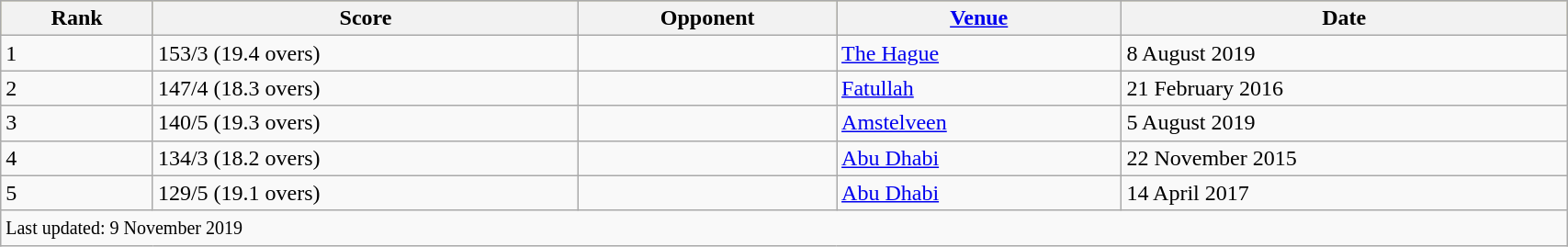<table class="wikitable" style="width:90%;">
<tr style="background:#bdb76b;">
<th>Rank</th>
<th>Score</th>
<th>Opponent</th>
<th><a href='#'>Venue</a></th>
<th>Date</th>
</tr>
<tr>
<td>1</td>
<td>153/3 (19.4 overs)</td>
<td></td>
<td><a href='#'>The Hague</a></td>
<td>8 August 2019</td>
</tr>
<tr>
<td>2</td>
<td>147/4 (18.3 overs)</td>
<td></td>
<td><a href='#'>Fatullah</a></td>
<td>21 February 2016</td>
</tr>
<tr>
<td>3</td>
<td>140/5 (19.3 overs)</td>
<td></td>
<td><a href='#'>Amstelveen</a></td>
<td>5 August 2019</td>
</tr>
<tr>
<td>4</td>
<td>134/3 (18.2 overs)</td>
<td></td>
<td><a href='#'>Abu Dhabi</a></td>
<td>22 November 2015</td>
</tr>
<tr>
<td>5</td>
<td>129/5 (19.1 overs)</td>
<td></td>
<td><a href='#'>Abu Dhabi</a></td>
<td>14 April 2017</td>
</tr>
<tr>
<td colspan=6><small>Last updated: 9 November 2019</small></td>
</tr>
</table>
